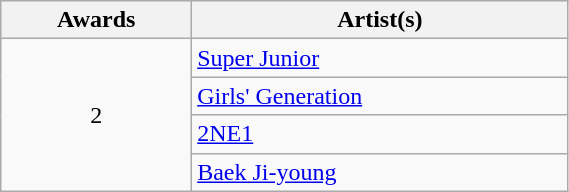<table class="wikitable"  style="width:30%;">
<tr>
<th scope="col">Awards</th>
<th scope="col">Artist(s)</th>
</tr>
<tr>
<td align=center rowspan=5>2</td>
<td><a href='#'>Super Junior</a></td>
</tr>
<tr>
<td><a href='#'>Girls' Generation</a></td>
</tr>
<tr>
<td><a href='#'>2NE1</a></td>
</tr>
<tr>
<td><a href='#'>Baek Ji-young</a></td>
</tr>
</table>
